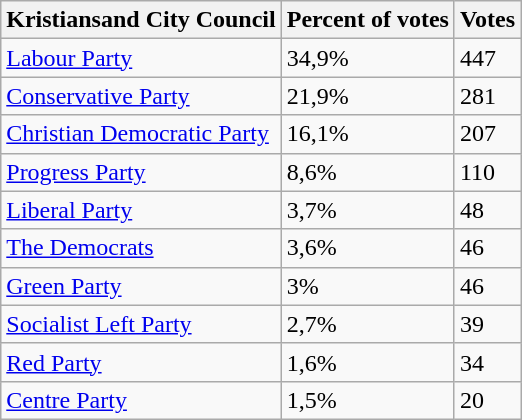<table class="wikitable">
<tr>
<th>Kristiansand City Council</th>
<th>Percent of votes</th>
<th>Votes</th>
</tr>
<tr>
<td><a href='#'>Labour Party</a></td>
<td>34,9%</td>
<td>447</td>
</tr>
<tr>
<td><a href='#'>Conservative Party</a></td>
<td>21,9%</td>
<td>281</td>
</tr>
<tr>
<td><a href='#'>Christian Democratic Party</a></td>
<td>16,1%</td>
<td>207</td>
</tr>
<tr>
<td><a href='#'>Progress Party</a></td>
<td>8,6%</td>
<td>110</td>
</tr>
<tr>
<td><a href='#'>Liberal Party</a></td>
<td>3,7%</td>
<td>48</td>
</tr>
<tr>
<td><a href='#'>The Democrats</a></td>
<td>3,6%</td>
<td>46</td>
</tr>
<tr>
<td><a href='#'>Green Party</a></td>
<td>3%</td>
<td>46</td>
</tr>
<tr>
<td><a href='#'>Socialist Left Party</a></td>
<td>2,7%</td>
<td>39</td>
</tr>
<tr>
<td><a href='#'>Red Party</a></td>
<td>1,6%</td>
<td>34</td>
</tr>
<tr>
<td><a href='#'>Centre Party</a></td>
<td>1,5%</td>
<td>20</td>
</tr>
</table>
